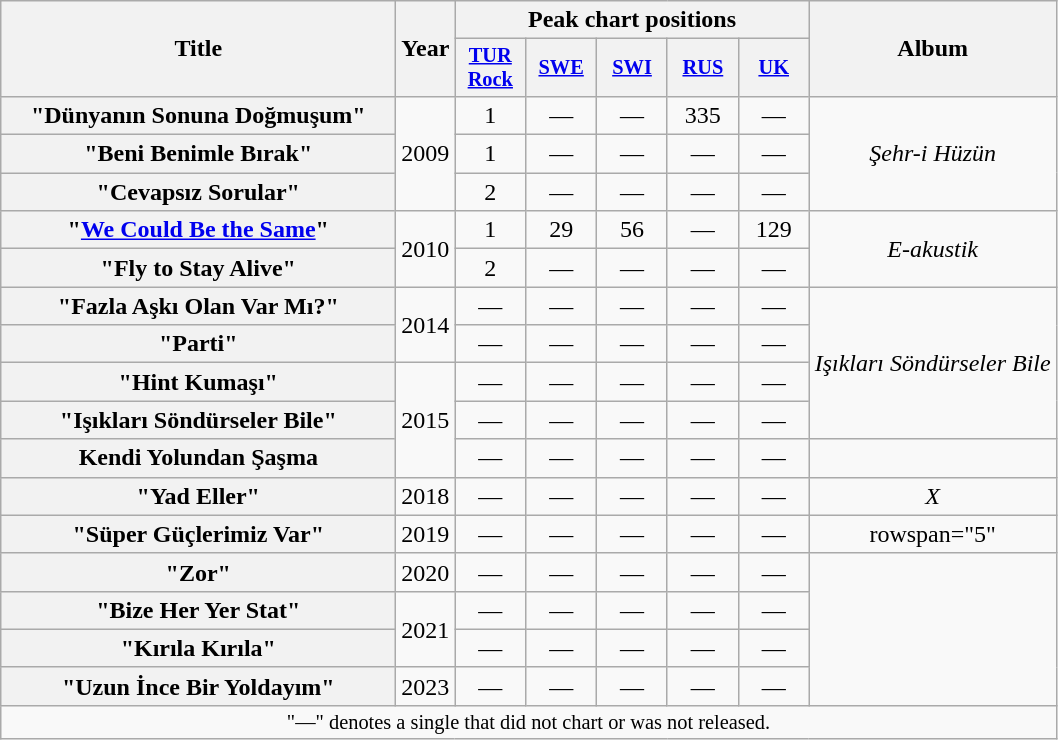<table class="wikitable plainrowheaders" style="text-align:center;">
<tr>
<th scope="col" rowspan="2" style="width:16em;">Title</th>
<th scope="col" rowspan="2" style="width:1em;">Year</th>
<th scope="col" colspan="5">Peak chart positions</th>
<th scope="col" rowspan="2">Album</th>
</tr>
<tr>
<th scope="col" style="width:3em;font-size:85%;"><a href='#'>TUR<br>Rock</a><br></th>
<th scope="col" style="width:3em;font-size:85%;"><a href='#'>SWE</a><br></th>
<th scope="col" style="width:3em;font-size:85%;"><a href='#'>SWI</a><br></th>
<th scope="col" style="width:3em;font-size:85%;"><a href='#'>RUS</a><br></th>
<th scope="col" style="width:3em;font-size:85%;"><a href='#'>UK</a><br></th>
</tr>
<tr>
<th scope="row">"Dünyanın Sonuna Doğmuşum"</th>
<td rowspan="3">2009</td>
<td>1</td>
<td>—</td>
<td>—</td>
<td>335</td>
<td>—</td>
<td rowspan="3"><em>Şehr-i Hüzün</em></td>
</tr>
<tr>
<th scope="row">"Beni Benimle Bırak"</th>
<td>1</td>
<td>—</td>
<td>—</td>
<td>—</td>
<td>—</td>
</tr>
<tr>
<th scope="row">"Cevapsız Sorular"</th>
<td>2</td>
<td>—</td>
<td>—</td>
<td>—</td>
<td>—</td>
</tr>
<tr>
<th scope="row">"<a href='#'>We Could Be the Same</a>"</th>
<td rowspan="2">2010</td>
<td>1</td>
<td>29</td>
<td>56</td>
<td>—</td>
<td>129</td>
<td rowspan="2"><em>E-akustik</em></td>
</tr>
<tr>
<th scope="row">"Fly to Stay Alive"</th>
<td>2</td>
<td>—</td>
<td>—</td>
<td>—</td>
<td>—</td>
</tr>
<tr>
<th scope="row">"Fazla Aşkı Olan Var Mı?"</th>
<td rowspan="2">2014</td>
<td>—</td>
<td>—</td>
<td>—</td>
<td>—</td>
<td>—</td>
<td rowspan="4"><em>Işıkları Söndürseler Bile</em></td>
</tr>
<tr>
<th scope="row">"Parti"</th>
<td>—</td>
<td>—</td>
<td>—</td>
<td>—</td>
<td>—</td>
</tr>
<tr>
<th scope="row">"Hint Kumaşı"</th>
<td rowspan="3">2015</td>
<td>—</td>
<td>—</td>
<td>—</td>
<td>—</td>
<td>—</td>
</tr>
<tr>
<th scope="row">"Işıkları Söndürseler Bile"</th>
<td>—</td>
<td>—</td>
<td>—</td>
<td>—</td>
<td>—</td>
</tr>
<tr>
<th scope="row">Kendi Yolundan Şaşma</th>
<td>—</td>
<td>—</td>
<td>—</td>
<td>—</td>
<td>—</td>
<td></td>
</tr>
<tr>
<th scope="row">"Yad Eller"</th>
<td>2018</td>
<td>—</td>
<td>—</td>
<td>—</td>
<td>—</td>
<td>—</td>
<td><em>X</em></td>
</tr>
<tr>
<th scope="row">"Süper Güçlerimiz Var"</th>
<td>2019</td>
<td>—</td>
<td>—</td>
<td>—</td>
<td>—</td>
<td>—</td>
<td>rowspan="5" </td>
</tr>
<tr>
<th scope="row">"Zor"</th>
<td>2020</td>
<td>—</td>
<td>—</td>
<td>—</td>
<td>—</td>
<td>—</td>
</tr>
<tr>
<th scope="row">"Bize Her Yer Stat"</th>
<td rowspan="2">2021</td>
<td>—</td>
<td>—</td>
<td>—</td>
<td>—</td>
<td>—</td>
</tr>
<tr>
<th scope="row">"Kırıla Kırıla"</th>
<td>—</td>
<td>—</td>
<td>—</td>
<td>—</td>
<td>—</td>
</tr>
<tr>
<th scope="row">"Uzun İnce Bir Yoldayım"</th>
<td rowspan="1">2023</td>
<td>—</td>
<td>—</td>
<td>—</td>
<td>—</td>
<td>—</td>
</tr>
<tr>
<td colspan="14" style="font-size:85%">"—" denotes a single that did not chart or was not released.</td>
</tr>
</table>
